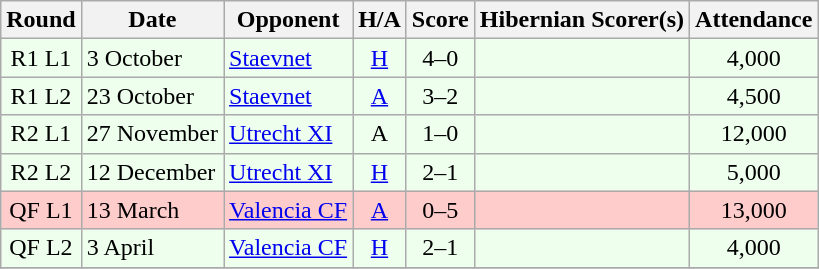<table class="wikitable" style="text-align:center">
<tr>
<th>Round</th>
<th>Date</th>
<th>Opponent</th>
<th>H/A</th>
<th>Score</th>
<th>Hibernian Scorer(s)</th>
<th>Attendance</th>
</tr>
<tr bgcolor=#EEFFEE>
<td>R1 L1</td>
<td align=left>3 October</td>
<td align=left> <a href='#'>Staevnet</a></td>
<td><a href='#'>H</a></td>
<td>4–0</td>
<td align=left></td>
<td>4,000</td>
</tr>
<tr bgcolor=#EEFFEE>
<td>R1 L2</td>
<td align=left>23 October</td>
<td align=left> <a href='#'>Staevnet</a></td>
<td><a href='#'>A</a></td>
<td>3–2</td>
<td align=left></td>
<td>4,500</td>
</tr>
<tr bgcolor=#EEFFEE>
<td>R2 L1</td>
<td align=left>27 November</td>
<td align=left> <a href='#'>Utrecht XI</a></td>
<td>A</td>
<td>1–0</td>
<td align=left></td>
<td>12,000</td>
</tr>
<tr bgcolor=#EEFFEE>
<td>R2 L2</td>
<td align=left>12 December</td>
<td align=left> <a href='#'>Utrecht XI</a></td>
<td><a href='#'>H</a></td>
<td>2–1</td>
<td align=left></td>
<td>5,000</td>
</tr>
<tr bgcolor=#FFCCCC>
<td>QF L1</td>
<td align=left>13 March</td>
<td align=left> <a href='#'>Valencia CF</a></td>
<td><a href='#'>A</a></td>
<td>0–5</td>
<td align=left></td>
<td>13,000</td>
</tr>
<tr bgcolor=#EEFFEE>
<td>QF L2</td>
<td align=left>3 April</td>
<td align=left> <a href='#'>Valencia CF</a></td>
<td><a href='#'>H</a></td>
<td>2–1</td>
<td align=left></td>
<td>4,000</td>
</tr>
<tr>
</tr>
</table>
